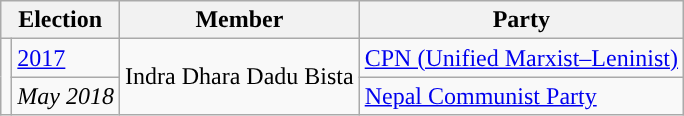<table class="wikitable">
<tr>
<th colspan="2">Election</th>
<th>Member</th>
<th>Party</th>
</tr>
<tr>
<td rowspan="2" style="background-color:"></td>
<td><a href='#'>2017</a></td>
<td rowspan="2">Indra Dhara Dadu Bista</td>
<td><a href='#'>CPN (Unified Marxist–Leninist)</a></td>
</tr>
<tr>
<td><em>May 2018</em></td>
<td><a href='#'>Nepal Communist Party</a></td>
</tr>
</table>
